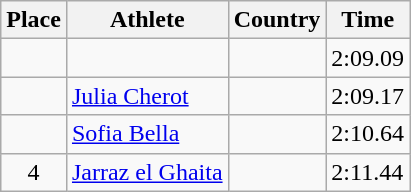<table class="wikitable">
<tr>
<th>Place</th>
<th>Athlete</th>
<th>Country</th>
<th>Time</th>
</tr>
<tr>
<td align=center></td>
<td></td>
<td></td>
<td>2:09.09</td>
</tr>
<tr>
<td align=center></td>
<td><a href='#'>Julia Cherot</a></td>
<td></td>
<td>2:09.17</td>
</tr>
<tr>
<td align=center></td>
<td><a href='#'>Sofia Bella</a></td>
<td></td>
<td>2:10.64</td>
</tr>
<tr>
<td align=center>4</td>
<td><a href='#'>Jarraz el Ghaita</a></td>
<td></td>
<td>2:11.44</td>
</tr>
</table>
